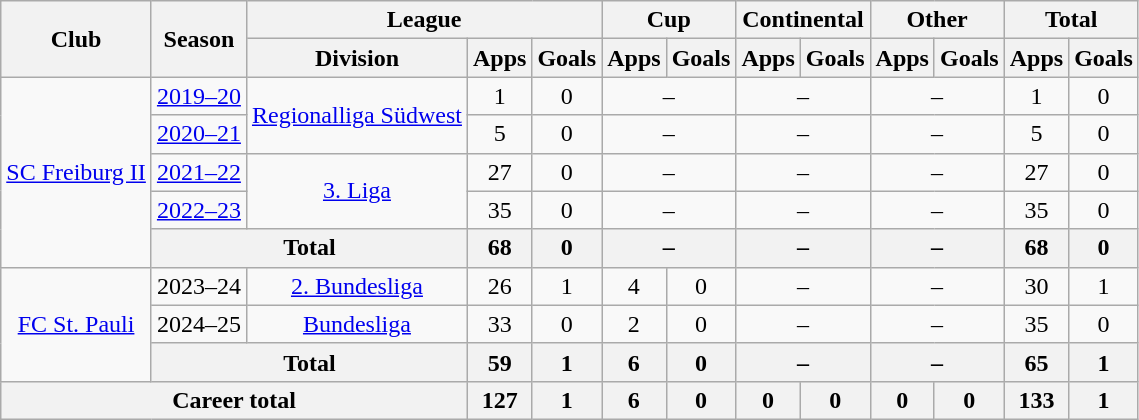<table class="wikitable" style="text-align:center">
<tr>
<th rowspan="2">Club</th>
<th rowspan="2">Season</th>
<th colspan="3">League</th>
<th colspan="2">Cup</th>
<th colspan="2">Continental</th>
<th colspan="2">Other</th>
<th colspan="2">Total</th>
</tr>
<tr>
<th>Division</th>
<th>Apps</th>
<th>Goals</th>
<th>Apps</th>
<th>Goals</th>
<th>Apps</th>
<th>Goals</th>
<th>Apps</th>
<th>Goals</th>
<th>Apps</th>
<th>Goals</th>
</tr>
<tr>
<td rowspan="5"><a href='#'>SC Freiburg II</a></td>
<td><a href='#'>2019–20</a></td>
<td rowspan="2"><a href='#'>Regionalliga Südwest</a></td>
<td>1</td>
<td>0</td>
<td colspan="2">–</td>
<td colspan="2">–</td>
<td colspan="2">–</td>
<td>1</td>
<td>0</td>
</tr>
<tr>
<td><a href='#'>2020–21</a></td>
<td>5</td>
<td>0</td>
<td colspan="2">–</td>
<td colspan="2">–</td>
<td colspan="2">–</td>
<td>5</td>
<td>0</td>
</tr>
<tr>
<td><a href='#'>2021–22</a></td>
<td rowspan="2"><a href='#'>3. Liga</a></td>
<td>27</td>
<td>0</td>
<td colspan="2">–</td>
<td colspan="2">–</td>
<td colspan="2">–</td>
<td>27</td>
<td>0</td>
</tr>
<tr>
<td><a href='#'>2022–23</a></td>
<td>35</td>
<td>0</td>
<td colspan="2">–</td>
<td colspan="2">–</td>
<td colspan="2">–</td>
<td>35</td>
<td>0</td>
</tr>
<tr>
<th colspan="2">Total</th>
<th>68</th>
<th>0</th>
<th colspan="2">–</th>
<th colspan="2">–</th>
<th colspan="2">–</th>
<th>68</th>
<th>0</th>
</tr>
<tr>
<td rowspan="3"><a href='#'>FC St. Pauli</a></td>
<td>2023–24</td>
<td rowspan="1"><a href='#'>2. Bundesliga</a></td>
<td>26</td>
<td>1</td>
<td>4</td>
<td>0</td>
<td colspan="2">–</td>
<td colspan="2">–</td>
<td>30</td>
<td>1</td>
</tr>
<tr>
<td>2024–25</td>
<td rowspan="1"><a href='#'>Bundesliga</a></td>
<td>33</td>
<td>0</td>
<td>2</td>
<td>0</td>
<td colspan="2">–</td>
<td colspan="2">–</td>
<td>35</td>
<td>0</td>
</tr>
<tr>
<th colspan="2">Total</th>
<th>59</th>
<th>1</th>
<th>6</th>
<th>0</th>
<th colspan="2">–</th>
<th colspan="2">–</th>
<th>65</th>
<th>1</th>
</tr>
<tr>
<th colspan="3">Career total</th>
<th>127</th>
<th>1</th>
<th>6</th>
<th>0</th>
<th>0</th>
<th>0</th>
<th>0</th>
<th>0</th>
<th>133</th>
<th>1</th>
</tr>
</table>
